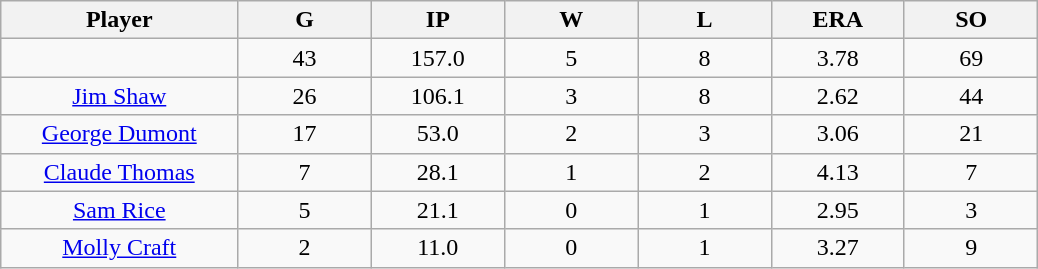<table class="wikitable sortable">
<tr>
<th bgcolor="#DDDDFF" width="16%">Player</th>
<th bgcolor="#DDDDFF" width="9%">G</th>
<th bgcolor="#DDDDFF" width="9%">IP</th>
<th bgcolor="#DDDDFF" width="9%">W</th>
<th bgcolor="#DDDDFF" width="9%">L</th>
<th bgcolor="#DDDDFF" width="9%">ERA</th>
<th bgcolor="#DDDDFF" width="9%">SO</th>
</tr>
<tr align="center">
<td></td>
<td>43</td>
<td>157.0</td>
<td>5</td>
<td>8</td>
<td>3.78</td>
<td>69</td>
</tr>
<tr align="center">
<td><a href='#'>Jim Shaw</a></td>
<td>26</td>
<td>106.1</td>
<td>3</td>
<td>8</td>
<td>2.62</td>
<td>44</td>
</tr>
<tr align=center>
<td><a href='#'>George Dumont</a></td>
<td>17</td>
<td>53.0</td>
<td>2</td>
<td>3</td>
<td>3.06</td>
<td>21</td>
</tr>
<tr align=center>
<td><a href='#'>Claude Thomas</a></td>
<td>7</td>
<td>28.1</td>
<td>1</td>
<td>2</td>
<td>4.13</td>
<td>7</td>
</tr>
<tr align=center>
<td><a href='#'>Sam Rice</a></td>
<td>5</td>
<td>21.1</td>
<td>0</td>
<td>1</td>
<td>2.95</td>
<td>3</td>
</tr>
<tr align=center>
<td><a href='#'>Molly Craft</a></td>
<td>2</td>
<td>11.0</td>
<td>0</td>
<td>1</td>
<td>3.27</td>
<td>9</td>
</tr>
</table>
